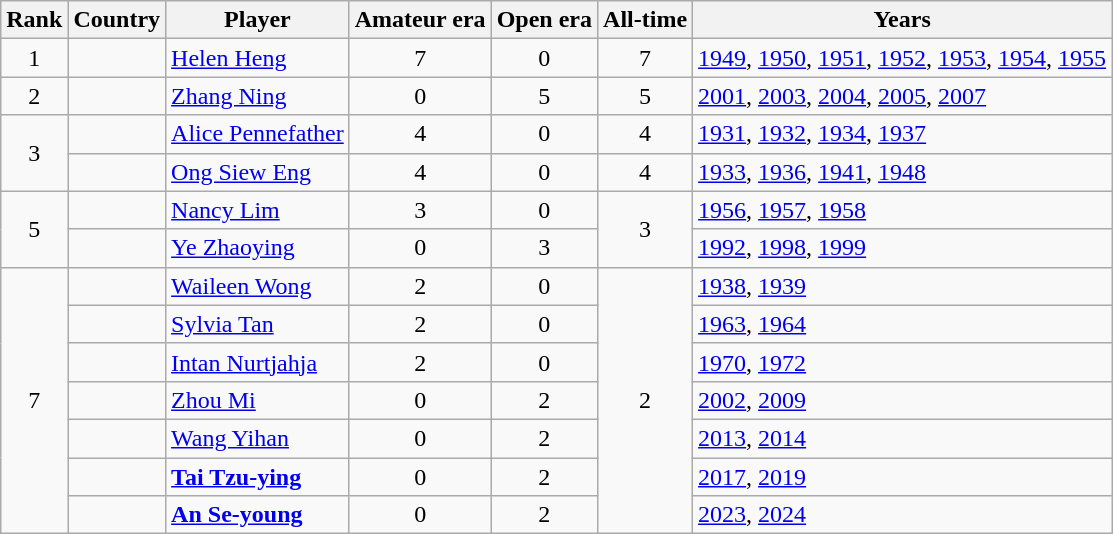<table class="wikitable sortable">
<tr>
<th>Rank</th>
<th>Country</th>
<th>Player</th>
<th>Amateur era</th>
<th>Open era</th>
<th>All-time</th>
<th class="unsortable">Years</th>
</tr>
<tr>
<td align=center>1</td>
<td></td>
<td><a href='#'>Helen Heng</a></td>
<td align=center>7</td>
<td align=center>0</td>
<td align=center>7</td>
<td><a href='#'>1949</a>, <a href='#'>1950</a>, <a href='#'>1951</a>, <a href='#'>1952</a>, <a href='#'>1953</a>, <a href='#'>1954</a>, <a href='#'>1955</a></td>
</tr>
<tr>
<td align=center>2</td>
<td></td>
<td><a href='#'>Zhang Ning</a></td>
<td align=center>0</td>
<td align=center>5</td>
<td align=center>5</td>
<td><a href='#'>2001</a>, <a href='#'>2003</a>, <a href='#'>2004</a>, <a href='#'>2005</a>, <a href='#'>2007</a></td>
</tr>
<tr>
<td rowspan=2 align=center>3</td>
<td></td>
<td><a href='#'>Alice Pennefather</a></td>
<td align=center>4</td>
<td align=center>0</td>
<td align=center>4</td>
<td><a href='#'>1931</a>, <a href='#'>1932</a>, <a href='#'>1934</a>, <a href='#'>1937</a></td>
</tr>
<tr>
<td></td>
<td><a href='#'>Ong Siew Eng</a></td>
<td align=center>4</td>
<td align=center>0</td>
<td align=center>4</td>
<td><a href='#'>1933</a>, <a href='#'>1936</a>, <a href='#'>1941</a>, <a href='#'>1948</a></td>
</tr>
<tr>
<td rowspan=2 align=center>5</td>
<td></td>
<td><a href='#'>Nancy Lim</a></td>
<td align=center>3</td>
<td align=center>0</td>
<td rowspan=2 align=center>3</td>
<td><a href='#'>1956</a>, <a href='#'>1957</a>, <a href='#'>1958</a></td>
</tr>
<tr>
<td></td>
<td><a href='#'>Ye Zhaoying</a></td>
<td align=center>0</td>
<td align=center>3</td>
<td><a href='#'>1992</a>, <a href='#'>1998</a>, <a href='#'>1999</a></td>
</tr>
<tr>
<td rowspan=7 align=center>7</td>
<td></td>
<td><a href='#'>Waileen Wong</a></td>
<td align=center>2</td>
<td align=center>0</td>
<td rowspan=7 align=center>2</td>
<td><a href='#'>1938</a>, <a href='#'>1939</a></td>
</tr>
<tr>
<td></td>
<td><a href='#'>Sylvia Tan</a></td>
<td align=center>2</td>
<td align=center>0</td>
<td><a href='#'>1963</a>, <a href='#'>1964</a></td>
</tr>
<tr>
<td></td>
<td><a href='#'>Intan Nurtjahja</a></td>
<td align=center>2</td>
<td align=center>0</td>
<td><a href='#'>1970</a>, <a href='#'>1972</a></td>
</tr>
<tr>
<td><br></td>
<td><a href='#'>Zhou Mi</a></td>
<td align=center>0</td>
<td align=center>2</td>
<td><a href='#'>2002</a>, <a href='#'>2009</a></td>
</tr>
<tr>
<td></td>
<td><a href='#'>Wang Yihan</a></td>
<td align=center>0</td>
<td align=center>2</td>
<td><a href='#'>2013</a>, <a href='#'>2014</a></td>
</tr>
<tr>
<td></td>
<td><strong><a href='#'>Tai Tzu-ying</a></strong></td>
<td align=center>0</td>
<td align=center>2</td>
<td><a href='#'>2017</a>, <a href='#'>2019</a></td>
</tr>
<tr>
<td></td>
<td><strong><a href='#'>An Se-young</a></strong></td>
<td align=center>0</td>
<td align=center>2</td>
<td><a href='#'>2023</a>, <a href='#'>2024</a></td>
</tr>
</table>
